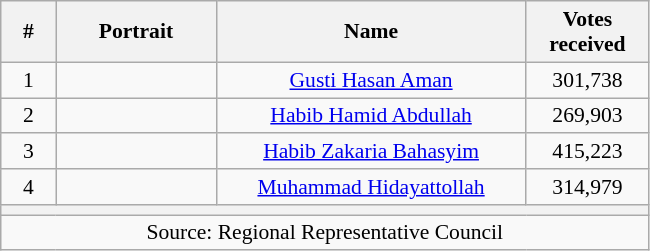<table class="wikitable sortable" style="text-align:center; font-size: 0.9em;">
<tr>
<th width="30">#</th>
<th width="100">Portrait</th>
<th width="200">Name</th>
<th width="75">Votes received</th>
</tr>
<tr>
<td>1</td>
<td></td>
<td><a href='#'>Gusti Hasan Aman</a></td>
<td>301,738</td>
</tr>
<tr>
<td>2</td>
<td></td>
<td><a href='#'>Habib Hamid Abdullah</a></td>
<td>269,903</td>
</tr>
<tr>
<td>3</td>
<td></td>
<td><a href='#'>Habib Zakaria Bahasyim</a></td>
<td>415,223</td>
</tr>
<tr>
<td>4</td>
<td></td>
<td><a href='#'>Muhammad Hidayattollah</a></td>
<td>314,979</td>
</tr>
<tr>
<th colspan="8"></th>
</tr>
<tr>
<td colspan="8">Source: Regional Representative Council</td>
</tr>
</table>
